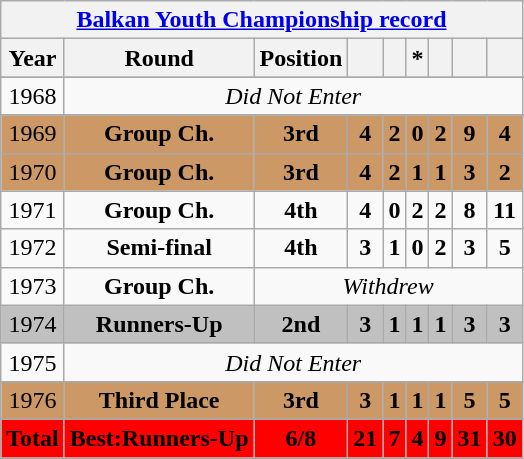<table class="wikitable" style="text-align: center;">
<tr>
<th colspan=9><a href='#'>Balkan Youth Championship record</a></th>
</tr>
<tr>
<th>Year</th>
<th>Round</th>
<th>Position</th>
<th></th>
<th></th>
<th>*</th>
<th></th>
<th></th>
<th></th>
</tr>
<tr>
</tr>
<tr>
<td> 1968</td>
<td colspan=8 rowspan="1"><em>Did Not Enter</em></td>
</tr>
<tr>
</tr>
<tr style="background:#c96;">
<td> 1969</td>
<td><strong>Group Ch.</strong></td>
<td><strong>3rd</strong></td>
<td><strong>4</strong></td>
<td><strong>2</strong></td>
<td><strong>0</strong></td>
<td><strong>2</strong></td>
<td><strong>9</strong></td>
<td><strong>4</strong></td>
</tr>
<tr style="background:#c96;">
<td> 1970</td>
<td><strong>Group Ch.</strong></td>
<td><strong>3rd</strong></td>
<td><strong>4</strong></td>
<td><strong>2</strong></td>
<td><strong>1</strong></td>
<td><strong>1</strong></td>
<td><strong>3</strong></td>
<td><strong>2</strong></td>
</tr>
<tr>
<td> 1971</td>
<td><strong>Group Ch.</strong></td>
<td><strong>4th</strong></td>
<td><strong>4</strong></td>
<td><strong>0</strong></td>
<td><strong>2</strong></td>
<td><strong>2</strong></td>
<td><strong>8</strong></td>
<td><strong>11</strong></td>
</tr>
<tr>
<td> 1972</td>
<td><strong>Semi-final</strong></td>
<td><strong>4th</strong></td>
<td><strong>3</strong></td>
<td><strong>1</strong></td>
<td><strong>0</strong></td>
<td><strong>2</strong></td>
<td><strong>3</strong></td>
<td><strong>5</strong></td>
</tr>
<tr>
<td> 1973</td>
<td><strong>Group Ch.</strong></td>
<td colspan=7 rowspan="1"><em>Withdrew</em></td>
</tr>
<tr style="background:Silver;">
<td> 1974</td>
<td><strong>Runners-Up</strong></td>
<td><strong>2nd</strong></td>
<td><strong>3</strong></td>
<td><strong>1</strong></td>
<td><strong>1</strong></td>
<td><strong>1</strong></td>
<td><strong>3</strong></td>
<td><strong>3</strong></td>
</tr>
<tr>
<td> 1975</td>
<td colspan=8 rowspan="1"><em>Did Not Enter</em></td>
</tr>
<tr>
</tr>
<tr style="background:#c96;">
<td> 1976</td>
<td><strong>Third Place</strong></td>
<td><strong>3rd</strong></td>
<td><strong>3</strong></td>
<td><strong>1</strong></td>
<td><strong>1</strong></td>
<td><strong>1</strong></td>
<td><strong>5</strong></td>
<td><strong>5</strong></td>
</tr>
<tr>
</tr>
<tr style="black;">
<th style="background:red;"><strong>Total</strong></th>
<th style="background:red;"><strong>Best:Runners-Up</strong></th>
<th style="background:red;"><strong>6/8</strong></th>
<th style="background:red;"><strong>21</strong></th>
<th style="background:red;"><strong>7</strong></th>
<th style="background:red;"><strong>4</strong></th>
<th style="background:red;"><strong>9</strong></th>
<th style="background:red;"><strong>31</strong></th>
<th style="background:red;"><strong>30</strong></th>
</tr>
</table>
